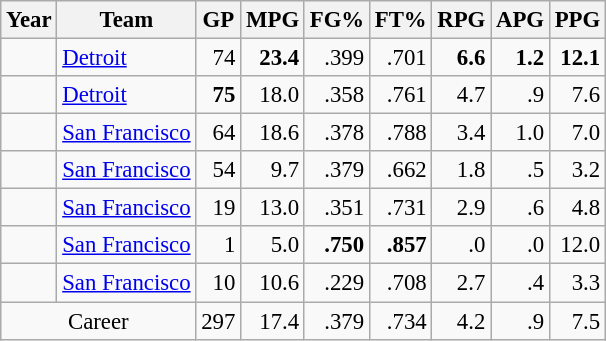<table class="wikitable sortable" style="font-size:95%; text-align:right;">
<tr>
<th>Year</th>
<th>Team</th>
<th>GP</th>
<th>MPG</th>
<th>FG%</th>
<th>FT%</th>
<th>RPG</th>
<th>APG</th>
<th>PPG</th>
</tr>
<tr>
<td style="text-align:left;"></td>
<td style="text-align:left;"><a href='#'>Detroit</a></td>
<td>74</td>
<td><strong>23.4</strong></td>
<td>.399</td>
<td>.701</td>
<td><strong>6.6</strong></td>
<td><strong>1.2</strong></td>
<td><strong>12.1</strong></td>
</tr>
<tr>
<td style="text-align:left;"></td>
<td style="text-align:left;"><a href='#'>Detroit</a></td>
<td><strong>75</strong></td>
<td>18.0</td>
<td>.358</td>
<td>.761</td>
<td>4.7</td>
<td>.9</td>
<td>7.6</td>
</tr>
<tr>
<td style="text-align:left;"></td>
<td style="text-align:left;"><a href='#'>San Francisco</a></td>
<td>64</td>
<td>18.6</td>
<td>.378</td>
<td>.788</td>
<td>3.4</td>
<td>1.0</td>
<td>7.0</td>
</tr>
<tr>
<td style="text-align:left;"></td>
<td style="text-align:left;"><a href='#'>San Francisco</a></td>
<td>54</td>
<td>9.7</td>
<td>.379</td>
<td>.662</td>
<td>1.8</td>
<td>.5</td>
<td>3.2</td>
</tr>
<tr>
<td style="text-align:left;"></td>
<td style="text-align:left;"><a href='#'>San Francisco</a></td>
<td>19</td>
<td>13.0</td>
<td>.351</td>
<td>.731</td>
<td>2.9</td>
<td>.6</td>
<td>4.8</td>
</tr>
<tr>
<td style="text-align:left;"></td>
<td style="text-align:left;"><a href='#'>San Francisco</a></td>
<td>1</td>
<td>5.0</td>
<td><strong>.750</strong></td>
<td><strong>.857</strong></td>
<td>.0</td>
<td>.0</td>
<td>12.0</td>
</tr>
<tr>
<td style="text-align:left;"></td>
<td style="text-align:left;"><a href='#'>San Francisco</a></td>
<td>10</td>
<td>10.6</td>
<td>.229</td>
<td>.708</td>
<td>2.7</td>
<td>.4</td>
<td>3.3</td>
</tr>
<tr class="sortbottom">
<td style="text-align:center;" colspan="2">Career</td>
<td>297</td>
<td>17.4</td>
<td>.379</td>
<td>.734</td>
<td>4.2</td>
<td>.9</td>
<td>7.5</td>
</tr>
</table>
